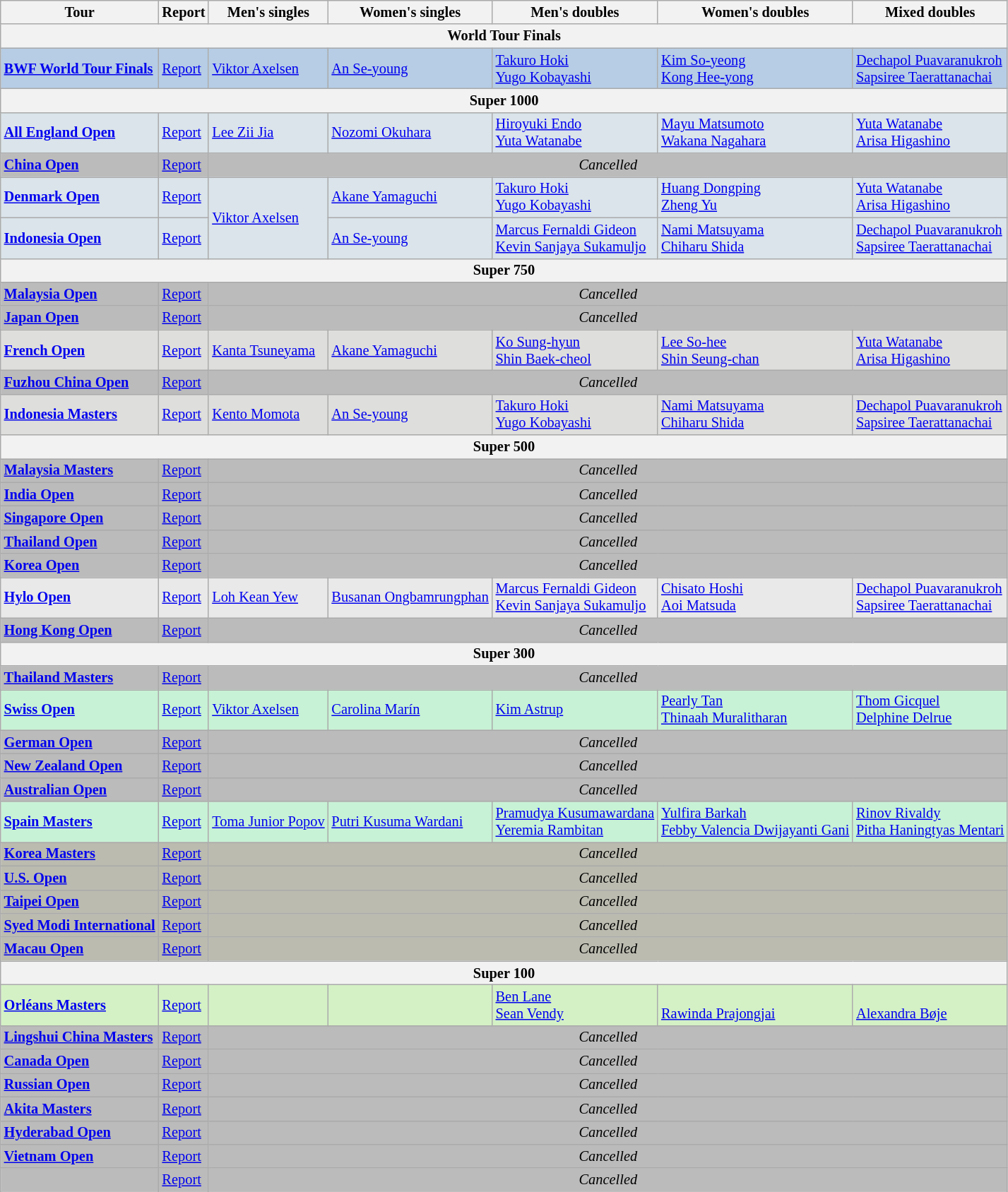<table class="wikitable"style="font-size:85%">
<tr>
<th>Tour</th>
<th>Report</th>
<th>Men's singles</th>
<th>Women's singles</th>
<th>Men's doubles</th>
<th>Women's doubles</th>
<th>Mixed doubles</th>
</tr>
<tr>
<th colspan="7">World Tour Finals</th>
</tr>
<tr bgcolor="#B6CDE5">
<td> <strong><a href='#'>BWF World Tour Finals</a></strong></td>
<td><a href='#'>Report</a></td>
<td> <a href='#'>Viktor Axelsen</a></td>
<td> <a href='#'>An Se-young</a></td>
<td> <a href='#'>Takuro Hoki</a><br> <a href='#'>Yugo Kobayashi</a></td>
<td> <a href='#'>Kim So-yeong</a><br> <a href='#'>Kong Hee-yong</a></td>
<td> <a href='#'>Dechapol Puavaranukroh</a><br> <a href='#'>Sapsiree Taerattanachai</a></td>
</tr>
<tr>
<th colspan="7">Super 1000</th>
</tr>
<tr bgcolor="#DAE4EA">
<td> <strong><a href='#'>All England Open</a></strong></td>
<td><a href='#'>Report</a></td>
<td> <a href='#'>Lee Zii Jia</a></td>
<td> <a href='#'>Nozomi Okuhara</a></td>
<td> <a href='#'>Hiroyuki Endo</a><br> <a href='#'>Yuta Watanabe</a></td>
<td> <a href='#'>Mayu Matsumoto</a><br> <a href='#'>Wakana Nagahara</a></td>
<td> <a href='#'>Yuta Watanabe</a><br> <a href='#'>Arisa Higashino</a></td>
</tr>
<tr bgcolor="#BBBBBB">
<td> <strong><a href='#'>China Open</a></strong></td>
<td><a href='#'>Report</a></td>
<td align="center" colspan="5"><em>Cancelled</em></td>
</tr>
<tr bgcolor="DAE4EA">
<td> <strong><a href='#'>Denmark Open</a></strong></td>
<td><a href='#'>Report</a></td>
<td rowspan=2> <a href='#'>Viktor Axelsen</a></td>
<td> <a href='#'>Akane Yamaguchi</a></td>
<td> <a href='#'>Takuro Hoki</a><br> <a href='#'>Yugo Kobayashi</a></td>
<td> <a href='#'>Huang Dongping</a><br> <a href='#'>Zheng Yu</a></td>
<td> <a href='#'>Yuta Watanabe</a><br> <a href='#'>Arisa Higashino</a></td>
</tr>
<tr bgcolor="#DAE4EA">
<td> <strong><a href='#'>Indonesia Open</a></strong></td>
<td><a href='#'>Report</a></td>
<td> <a href='#'>An Se-young</a></td>
<td> <a href='#'>Marcus Fernaldi Gideon</a><br> <a href='#'>Kevin Sanjaya Sukamuljo</a></td>
<td> <a href='#'>Nami Matsuyama</a><br> <a href='#'>Chiharu Shida</a></td>
<td> <a href='#'>Dechapol Puavaranukroh</a><br> <a href='#'>Sapsiree Taerattanachai</a></td>
</tr>
<tr>
<th colspan="7">Super 750</th>
</tr>
<tr bgcolor="#BBBBBB">
<td> <strong><a href='#'>Malaysia Open</a></strong></td>
<td><a href='#'>Report</a></td>
<td align="center" colspan="5"><em>Cancelled</em></td>
</tr>
<tr bgcolor="#BBBBBB">
<td> <strong><a href='#'>Japan Open</a></strong></td>
<td><a href='#'>Report</a></td>
<td align="center" colspan="5"><em>Cancelled</em></td>
</tr>
<tr bgcolor="#DEDEDC">
<td> <strong><a href='#'>French Open</a></strong></td>
<td><a href='#'>Report</a></td>
<td> <a href='#'>Kanta Tsuneyama</a></td>
<td> <a href='#'>Akane Yamaguchi</a></td>
<td> <a href='#'>Ko Sung-hyun</a><br> <a href='#'>Shin Baek-cheol</a></td>
<td> <a href='#'>Lee So-hee</a><br> <a href='#'>Shin Seung-chan</a></td>
<td> <a href='#'>Yuta Watanabe</a><br> <a href='#'>Arisa Higashino</a></td>
</tr>
<tr bgcolor="#BBBBBB">
<td> <strong><a href='#'>Fuzhou China Open</a></strong></td>
<td><a href='#'>Report</a></td>
<td align="center" colspan="5"><em>Cancelled</em></td>
</tr>
<tr bgcolor="#DEDEDC">
<td> <strong><a href='#'>Indonesia Masters</a></strong></td>
<td><a href='#'>Report</a></td>
<td> <a href='#'>Kento Momota</a></td>
<td> <a href='#'>An Se-young</a></td>
<td> <a href='#'>Takuro Hoki</a><br> <a href='#'>Yugo Kobayashi</a></td>
<td> <a href='#'>Nami Matsuyama</a><br> <a href='#'>Chiharu Shida</a></td>
<td> <a href='#'>Dechapol Puavaranukroh</a><br> <a href='#'>Sapsiree Taerattanachai</a></td>
</tr>
<tr>
<th colspan="7">Super 500</th>
</tr>
<tr bgcolor="#BBBBBB">
<td> <strong><a href='#'>Malaysia Masters</a></strong></td>
<td><a href='#'>Report</a></td>
<td align="center" colspan="5"><em>Cancelled</em></td>
</tr>
<tr bgcolor="#BBBBBB">
<td> <strong><a href='#'>India Open</a></strong></td>
<td><a href='#'>Report</a></td>
<td align="center" colspan="5"><em>Cancelled</em></td>
</tr>
<tr bgcolor="#BBBBBB">
<td> <strong><a href='#'>Singapore Open</a></strong></td>
<td><a href='#'>Report</a></td>
<td align="center" colspan="5"><em>Cancelled</em></td>
</tr>
<tr bgcolor="#BBBBBB">
<td> <strong><a href='#'>Thailand Open</a></strong></td>
<td><a href='#'>Report</a></td>
<td align="center" colspan="5"><em>Cancelled</em></td>
</tr>
<tr bgcolor="#BBBBBB">
<td> <strong><a href='#'>Korea Open</a></strong></td>
<td><a href='#'>Report</a></td>
<td align="center" colspan="5"><em>Cancelled</em></td>
</tr>
<tr bgcolor="#E9E9E9">
<td> <strong><a href='#'>Hylo Open</a></strong></td>
<td><a href='#'>Report</a></td>
<td> <a href='#'>Loh Kean Yew</a></td>
<td> <a href='#'>Busanan Ongbamrungphan</a></td>
<td> <a href='#'>Marcus Fernaldi Gideon</a><br> <a href='#'>Kevin Sanjaya Sukamuljo</a></td>
<td> <a href='#'>Chisato Hoshi</a><br> <a href='#'>Aoi Matsuda</a></td>
<td> <a href='#'>Dechapol Puavaranukroh</a><br> <a href='#'>Sapsiree Taerattanachai</a></td>
</tr>
<tr bgcolor="#BBBBBB">
<td> <strong><a href='#'>Hong Kong Open</a></strong></td>
<td><a href='#'>Report</a></td>
<td align="center" colspan="5"><em>Cancelled</em></td>
</tr>
<tr>
<th colspan="7">Super 300</th>
</tr>
<tr bgcolor="#BBBBBB">
<td> <strong><a href='#'>Thailand Masters</a></strong></td>
<td><a href='#'>Report</a></td>
<td align="center" colspan="5"><em>Cancelled</em></td>
</tr>
<tr bgcolor="#C7F2D5">
<td> <strong><a href='#'>Swiss Open</a></strong></td>
<td><a href='#'>Report</a></td>
<td> <a href='#'>Viktor Axelsen</a></td>
<td> <a href='#'>Carolina Marín</a></td>
<td> <a href='#'>Kim Astrup</a><br></td>
<td> <a href='#'>Pearly Tan</a><br> <a href='#'>Thinaah Muralitharan</a></td>
<td> <a href='#'>Thom Gicquel</a><br> <a href='#'>Delphine Delrue</a></td>
</tr>
<tr bgcolor="#BBBBBB">
<td> <strong><a href='#'>German Open</a></strong></td>
<td><a href='#'>Report</a></td>
<td align="center" colspan="5"><em>Cancelled</em></td>
</tr>
<tr bgcolor="#BBBBBB">
<td> <strong><a href='#'>New Zealand Open</a></strong></td>
<td><a href='#'>Report</a></td>
<td align="center" colspan="5"><em>Cancelled</em></td>
</tr>
<tr bgcolor="#BBBBBB">
<td> <strong><a href='#'>Australian Open</a></strong></td>
<td><a href='#'>Report</a></td>
<td align="center" colspan="5"><em>Cancelled</em></td>
</tr>
<tr bgcolor="#C7F2D5">
<td> <strong><a href='#'>Spain Masters</a></strong></td>
<td><a href='#'>Report</a></td>
<td> <a href='#'>Toma Junior Popov</a></td>
<td> <a href='#'>Putri Kusuma Wardani</a></td>
<td> <a href='#'>Pramudya Kusumawardana</a><br> <a href='#'>Yeremia Rambitan</a></td>
<td> <a href='#'>Yulfira Barkah</a><br> <a href='#'>Febby Valencia Dwijayanti Gani</a></td>
<td> <a href='#'>Rinov Rivaldy</a><br> <a href='#'>Pitha Haningtyas Mentari</a></td>
</tr>
<tr bgcolor="#BBBBB">
<td> <strong><a href='#'>Korea Masters</a></strong></td>
<td><a href='#'>Report</a></td>
<td align="center" colspan="5"><em>Cancelled</em></td>
</tr>
<tr bgcolor="#BBBBB">
<td> <strong><a href='#'>U.S. Open</a></strong></td>
<td><a href='#'>Report</a></td>
<td align="center" colspan="5"><em>Cancelled</em></td>
</tr>
<tr bgcolor="#BBBBB">
<td> <strong><a href='#'>Taipei Open</a></strong></td>
<td><a href='#'>Report</a></td>
<td align="center" colspan="5"><em>Cancelled</em></td>
</tr>
<tr bgcolor="#BBBBB">
<td> <strong><a href='#'>Syed Modi International</a></strong></td>
<td><a href='#'>Report</a></td>
<td align="center" colspan="5"><em>Cancelled</em></td>
</tr>
<tr bgcolor="#BBBBB">
<td> <strong><a href='#'>Macau Open</a></strong></td>
<td><a href='#'>Report</a></td>
<td align="center" colspan="5"><em>Cancelled</em></td>
</tr>
<tr>
<th colspan="7">Super 100</th>
</tr>
<tr bgcolor="#D4F1C5">
<td> <strong><a href='#'>Orléans Masters</a></strong></td>
<td><a href='#'>Report</a></td>
<td></td>
<td></td>
<td> <a href='#'>Ben Lane</a><br> <a href='#'>Sean Vendy</a></td>
<td><br> <a href='#'>Rawinda Prajongjai</a></td>
<td><br> <a href='#'>Alexandra Bøje</a></td>
</tr>
<tr bgcolor="#BBBBBB">
<td> <strong><a href='#'>Lingshui China Masters</a></strong></td>
<td><a href='#'>Report</a></td>
<td align="center" colspan="5"><em>Cancelled</em></td>
</tr>
<tr bgcolor="#BBBBBB">
<td> <strong><a href='#'>Canada Open</a></strong></td>
<td><a href='#'>Report</a></td>
<td align="center" colspan="5"><em>Cancelled</em></td>
</tr>
<tr bgcolor="#BBBBBB">
<td> <strong><a href='#'>Russian Open</a></strong></td>
<td><a href='#'>Report</a></td>
<td align="center" colspan="5"><em>Cancelled</em></td>
</tr>
<tr bgcolor="#BBBBBB">
<td> <strong><a href='#'>Akita Masters</a></strong></td>
<td><a href='#'>Report</a></td>
<td align="center" colspan="5"><em>Cancelled</em></td>
</tr>
<tr bgcolor="#BBBBBB">
<td> <strong><a href='#'>Hyderabad Open</a></strong></td>
<td><a href='#'>Report</a></td>
<td align="center" colspan="5"><em>Cancelled</em></td>
</tr>
<tr bgcolor="#BBBBBB">
<td> <strong><a href='#'>Vietnam Open</a></strong></td>
<td><a href='#'>Report</a></td>
<td align="center" colspan="5"><em>Cancelled</em></td>
</tr>
<tr bgcolor="#BBBBBB">
<td></td>
<td><a href='#'>Report</a></td>
<td align="center" colspan="5"><em>Cancelled</em></td>
</tr>
</table>
